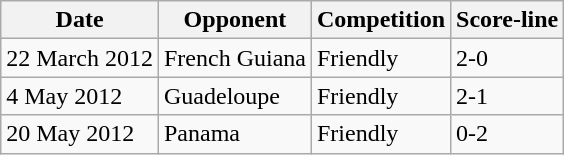<table class="wikitable">
<tr>
<th>Date</th>
<th>Opponent</th>
<th>Competition</th>
<th>Score-line</th>
</tr>
<tr>
<td>22 March 2012</td>
<td>French Guiana</td>
<td>Friendly</td>
<td>2-0</td>
</tr>
<tr>
<td>4 May 2012</td>
<td>Guadeloupe</td>
<td>Friendly</td>
<td>2-1</td>
</tr>
<tr>
<td>20 May 2012</td>
<td>Panama</td>
<td>Friendly</td>
<td>0-2</td>
</tr>
</table>
